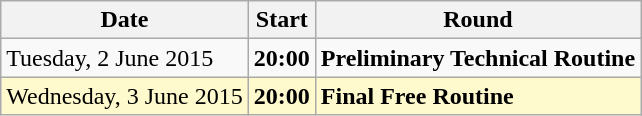<table class="wikitable">
<tr>
<th>Date</th>
<th>Start</th>
<th>Round</th>
</tr>
<tr>
<td>Tuesday, 2 June 2015</td>
<td><strong>20:00</strong></td>
<td><strong>Preliminary Technical Routine</strong></td>
</tr>
<tr style="background:lemonchiffon;">
<td>Wednesday, 3 June 2015</td>
<td><strong>20:00</strong></td>
<td><strong>Final Free Routine</strong></td>
</tr>
</table>
